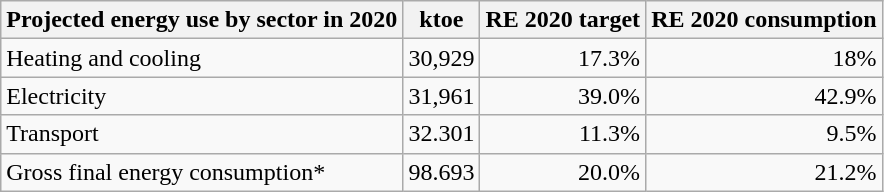<table class="wikitable">
<tr>
<th>Projected energy use by sector in 2020</th>
<th>ktoe</th>
<th>RE 2020 target</th>
<th>RE 2020 consumption</th>
</tr>
<tr>
<td>Heating and cooling</td>
<td align="right">30,929</td>
<td align="right">17.3%</td>
<td align="right">18%</td>
</tr>
<tr>
<td>Electricity</td>
<td align="right">31,961</td>
<td align="right">39.0%</td>
<td align="right">42.9%</td>
</tr>
<tr>
<td>Transport</td>
<td align="right">32.301</td>
<td align="right">11.3%</td>
<td align="right">9.5%</td>
</tr>
<tr>
<td>Gross final energy consumption*</td>
<td align="right">98.693</td>
<td align="right">20.0%</td>
<td align="right">21.2%</td>
</tr>
</table>
